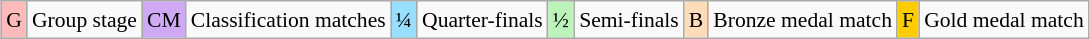<table class="wikitable" style="margin:0.5em auto; font-size:90%; line-height:1.25em; text-align:center;">
<tr>
<td style="background:#FFBBBB;">G</td>
<td>Group stage</td>
<td style="background:#D0A9F5;">CM</td>
<td>Classification matches</td>
<td style="background:#97DEFF;">¼</td>
<td>Quarter-finals</td>
<td style="background:#BBF3BB;">½</td>
<td>Semi-finals</td>
<td style="background:#FEDCBA;">B</td>
<td>Bronze medal match</td>
<td style="background:#FFCC00;">F</td>
<td>Gold medal match</td>
</tr>
</table>
